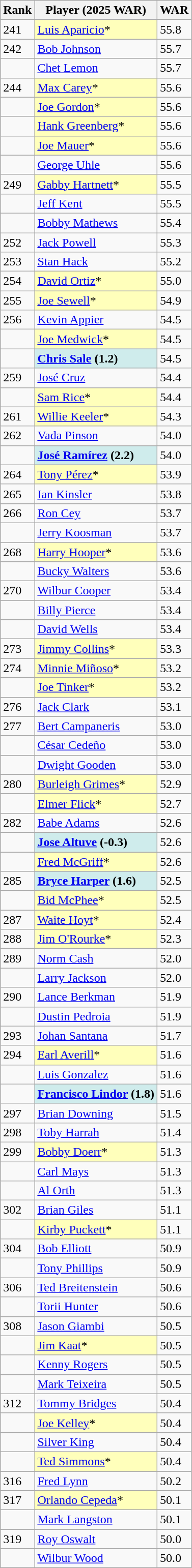<table class="wikitable" style="float:left;">
<tr style="white-space:nowrap;">
<th>Rank</th>
<th>Player (2025 WAR)</th>
<th>WAR</th>
</tr>
<tr>
<td>241</td>
<td style="background:#ffffbb;"><a href='#'>Luis Aparicio</a>*</td>
<td>55.8</td>
</tr>
<tr>
<td>242</td>
<td><a href='#'>Bob Johnson</a></td>
<td>55.7</td>
</tr>
<tr>
<td></td>
<td><a href='#'>Chet Lemon</a></td>
<td>55.7</td>
</tr>
<tr>
<td>244</td>
<td style="background:#ffffbb;"><a href='#'>Max Carey</a>*</td>
<td>55.6</td>
</tr>
<tr>
<td></td>
<td style="background:#ffffbb;"><a href='#'>Joe Gordon</a>*</td>
<td>55.6</td>
</tr>
<tr>
<td></td>
<td style="background:#ffffbb;"><a href='#'>Hank Greenberg</a>*</td>
<td>55.6</td>
</tr>
<tr>
<td></td>
<td style="background:#ffffbb;"><a href='#'>Joe Mauer</a>*</td>
<td>55.6</td>
</tr>
<tr>
<td></td>
<td><a href='#'>George Uhle</a></td>
<td>55.6</td>
</tr>
<tr>
<td>249</td>
<td style="background:#ffffbb;"><a href='#'>Gabby Hartnett</a>*</td>
<td>55.5</td>
</tr>
<tr>
<td></td>
<td><a href='#'>Jeff Kent</a></td>
<td>55.5</td>
</tr>
<tr>
<td></td>
<td><a href='#'>Bobby Mathews</a></td>
<td>55.4</td>
</tr>
<tr>
<td>252</td>
<td><a href='#'>Jack Powell</a></td>
<td>55.3</td>
</tr>
<tr>
<td>253</td>
<td><a href='#'>Stan Hack</a></td>
<td>55.2</td>
</tr>
<tr>
<td>254</td>
<td style="background:#ffffbb;"><a href='#'>David Ortiz</a>*</td>
<td>55.0</td>
</tr>
<tr>
<td>255</td>
<td style="background:#ffffbb;"><a href='#'>Joe Sewell</a>*</td>
<td>54.9</td>
</tr>
<tr>
<td>256</td>
<td><a href='#'>Kevin Appier</a></td>
<td>54.5</td>
</tr>
<tr>
<td></td>
<td style="background:#ffffbb;"><a href='#'>Joe Medwick</a>*</td>
<td>54.5</td>
</tr>
<tr>
<td></td>
<td style="background:#cfecec;"><strong><a href='#'>Chris Sale</a> (1.2)</strong></td>
<td>54.5</td>
</tr>
<tr>
<td>259</td>
<td><a href='#'>José Cruz</a></td>
<td>54.4</td>
</tr>
<tr>
<td></td>
<td style="background:#ffffbb;"><a href='#'>Sam Rice</a>*</td>
<td>54.4</td>
</tr>
<tr>
<td>261</td>
<td style="background:#ffffbb;"><a href='#'>Willie Keeler</a>*</td>
<td>54.3</td>
</tr>
<tr>
<td>262</td>
<td><a href='#'>Vada Pinson</a></td>
<td>54.0</td>
</tr>
<tr>
<td></td>
<td style="background:#cfecec;"><strong><a href='#'>José Ramírez</a> (2.2)</strong></td>
<td>54.0</td>
</tr>
<tr>
<td>264</td>
<td style="background:#ffffbb;"><a href='#'>Tony Pérez</a>*</td>
<td>53.9</td>
</tr>
<tr>
<td>265</td>
<td><a href='#'>Ian Kinsler</a></td>
<td>53.8</td>
</tr>
<tr>
<td>266</td>
<td><a href='#'>Ron Cey</a></td>
<td>53.7</td>
</tr>
<tr>
<td></td>
<td><a href='#'>Jerry Koosman</a></td>
<td>53.7</td>
</tr>
<tr>
<td>268</td>
<td style="background:#ffffbb;"><a href='#'>Harry Hooper</a>*</td>
<td>53.6</td>
</tr>
<tr>
<td></td>
<td><a href='#'>Bucky Walters</a></td>
<td>53.6</td>
</tr>
<tr>
<td>270</td>
<td><a href='#'>Wilbur Cooper</a></td>
<td>53.4</td>
</tr>
<tr>
<td></td>
<td><a href='#'>Billy Pierce</a></td>
<td>53.4</td>
</tr>
<tr>
<td></td>
<td><a href='#'>David Wells</a></td>
<td>53.4</td>
</tr>
<tr>
<td>273</td>
<td style="background:#ffffbb;"><a href='#'>Jimmy Collins</a>*</td>
<td>53.3</td>
</tr>
<tr>
<td>274</td>
<td style="background:#ffffbb;"><a href='#'>Minnie Miñoso</a>*</td>
<td>53.2</td>
</tr>
<tr>
<td></td>
<td style="background:#ffffbb;"><a href='#'>Joe Tinker</a>*</td>
<td>53.2</td>
</tr>
<tr>
<td>276</td>
<td><a href='#'>Jack Clark</a></td>
<td>53.1</td>
</tr>
<tr>
<td>277</td>
<td><a href='#'>Bert Campaneris</a></td>
<td>53.0</td>
</tr>
<tr>
<td></td>
<td><a href='#'>César Cedeño</a></td>
<td>53.0</td>
</tr>
<tr>
<td></td>
<td><a href='#'>Dwight Gooden</a></td>
<td>53.0</td>
</tr>
<tr>
<td>280</td>
<td style="background:#ffffbb;"><a href='#'>Burleigh Grimes</a>*</td>
<td>52.9</td>
</tr>
<tr>
<td></td>
<td style="background:#ffffbb;"><a href='#'>Elmer Flick</a>*</td>
<td>52.7</td>
</tr>
<tr>
<td>282</td>
<td><a href='#'>Babe Adams</a></td>
<td>52.6</td>
</tr>
<tr>
<td></td>
<td style="background:#cfecec;"><strong><a href='#'>Jose Altuve</a> (-0.3)</strong></td>
<td>52.6</td>
</tr>
<tr>
<td></td>
<td style="background:#ffffbb;"><a href='#'>Fred McGriff</a>*</td>
<td>52.6</td>
</tr>
<tr>
<td>285</td>
<td style="background:#cfecec;"><strong><a href='#'>Bryce Harper</a> (1.6)</strong></td>
<td>52.5</td>
</tr>
<tr>
<td></td>
<td style="background:#ffffbb;"><a href='#'>Bid McPhee</a>*</td>
<td>52.5</td>
</tr>
<tr>
<td>287</td>
<td style="background:#ffffbb;"><a href='#'>Waite Hoyt</a>*</td>
<td>52.4</td>
</tr>
<tr>
<td>288</td>
<td style="background:#ffffbb;"><a href='#'>Jim O'Rourke</a>*</td>
<td>52.3</td>
</tr>
<tr>
<td>289</td>
<td><a href='#'>Norm Cash</a></td>
<td>52.0</td>
</tr>
<tr>
<td></td>
<td><a href='#'>Larry Jackson</a></td>
<td>52.0</td>
</tr>
<tr>
<td>290</td>
<td><a href='#'>Lance Berkman</a></td>
<td>51.9</td>
</tr>
<tr>
<td></td>
<td><a href='#'>Dustin Pedroia</a></td>
<td>51.9</td>
</tr>
<tr>
<td>293</td>
<td><a href='#'>Johan Santana</a></td>
<td>51.7</td>
</tr>
<tr>
<td>294</td>
<td style="background:#ffffbb;"><a href='#'>Earl Averill</a>*</td>
<td>51.6</td>
</tr>
<tr>
<td></td>
<td><a href='#'>Luis Gonzalez</a></td>
<td>51.6</td>
</tr>
<tr>
<td></td>
<td style="background:#cfecec;"><strong><a href='#'>Francisco Lindor</a> (1.8)</strong></td>
<td>51.6</td>
</tr>
<tr>
<td>297</td>
<td><a href='#'>Brian Downing</a></td>
<td>51.5</td>
</tr>
<tr>
<td>298</td>
<td><a href='#'>Toby Harrah</a></td>
<td>51.4</td>
</tr>
<tr>
<td>299</td>
<td style="background:#ffffbb;"><a href='#'>Bobby Doerr</a>*</td>
<td>51.3</td>
</tr>
<tr>
<td></td>
<td><a href='#'>Carl Mays</a></td>
<td>51.3</td>
</tr>
<tr>
<td></td>
<td><a href='#'>Al Orth</a></td>
<td>51.3</td>
</tr>
<tr>
<td>302</td>
<td><a href='#'>Brian Giles</a></td>
<td>51.1</td>
</tr>
<tr>
<td></td>
<td style="background:#ffffbb;"><a href='#'>Kirby Puckett</a>*</td>
<td>51.1</td>
</tr>
<tr>
<td>304</td>
<td><a href='#'>Bob Elliott</a></td>
<td>50.9</td>
</tr>
<tr>
<td></td>
<td><a href='#'>Tony Phillips</a></td>
<td>50.9</td>
</tr>
<tr>
<td>306</td>
<td><a href='#'>Ted Breitenstein</a></td>
<td>50.6</td>
</tr>
<tr>
<td></td>
<td><a href='#'>Torii Hunter</a></td>
<td>50.6</td>
</tr>
<tr>
<td>308</td>
<td><a href='#'>Jason Giambi</a></td>
<td>50.5</td>
</tr>
<tr>
<td></td>
<td style="background:#ffffbb;"><a href='#'>Jim Kaat</a>*</td>
<td>50.5</td>
</tr>
<tr>
<td></td>
<td><a href='#'>Kenny Rogers</a></td>
<td>50.5</td>
</tr>
<tr>
<td></td>
<td><a href='#'>Mark Teixeira</a></td>
<td>50.5</td>
</tr>
<tr>
<td>312</td>
<td><a href='#'>Tommy Bridges</a></td>
<td>50.4</td>
</tr>
<tr>
<td></td>
<td style="background:#ffffbb;"><a href='#'>Joe Kelley</a>*</td>
<td>50.4</td>
</tr>
<tr>
<td></td>
<td><a href='#'>Silver King</a></td>
<td>50.4</td>
</tr>
<tr>
<td></td>
<td style="background:#ffffbb;"><a href='#'>Ted Simmons</a>*</td>
<td>50.4</td>
</tr>
<tr>
<td>316</td>
<td><a href='#'>Fred Lynn</a></td>
<td>50.2</td>
</tr>
<tr>
<td>317</td>
<td style="background:#ffffbb;"><a href='#'>Orlando Cepeda</a>*</td>
<td>50.1</td>
</tr>
<tr>
<td></td>
<td><a href='#'>Mark Langston</a></td>
<td>50.1</td>
</tr>
<tr>
<td>319</td>
<td><a href='#'>Roy Oswalt</a></td>
<td>50.0</td>
</tr>
<tr>
<td></td>
<td><a href='#'>Wilbur Wood</a></td>
<td>50.0</td>
</tr>
</table>
